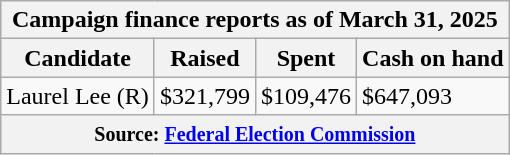<table class="wikitable sortable">
<tr>
<th colspan=4>Campaign finance reports as of March 31, 2025</th>
</tr>
<tr style="text-align:center;">
<th>Candidate</th>
<th>Raised</th>
<th>Spent</th>
<th>Cash on hand</th>
</tr>
<tr>
<td>Laurel Lee (R)</td>
<td>$321,799</td>
<td>$109,476</td>
<td>$647,093</td>
</tr>
<tr>
<th colspan="4"><small>Source: <a href='#'>Federal Election Commission</a></small></th>
</tr>
</table>
